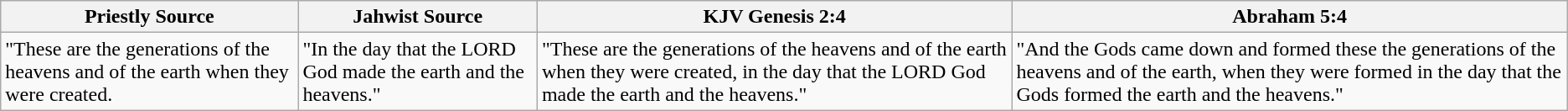<table class="wikitable">
<tr>
<th>Priestly Source</th>
<th>Jahwist Source</th>
<th>KJV Genesis 2:4</th>
<th>Abraham 5:4</th>
</tr>
<tr>
<td>"These are the generations of the heavens and of the earth when they were created.</td>
<td>"In the day that the LORD God made the earth and the heavens."</td>
<td>"These are the generations of the heavens and of the earth when they were created, in the day that the LORD God made the earth and the heavens."</td>
<td>"And the Gods came down and formed these the generations of the heavens and of the earth, when they were formed in the day that the Gods formed the earth and the heavens."</td>
</tr>
</table>
